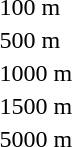<table>
<tr>
<td>100 m<br></td>
<td></td>
<td></td>
<td></td>
</tr>
<tr>
<td>500 m<br></td>
<td></td>
<td></td>
<td></td>
</tr>
<tr>
<td rowspan=2>1000 m<br></td>
<td rowspan=2></td>
<td rowspan=2></td>
<td></td>
</tr>
<tr>
<td></td>
</tr>
<tr>
<td>1500 m<br></td>
<td></td>
<td></td>
<td></td>
</tr>
<tr>
<td>5000 m<br></td>
<td></td>
<td></td>
<td></td>
</tr>
</table>
